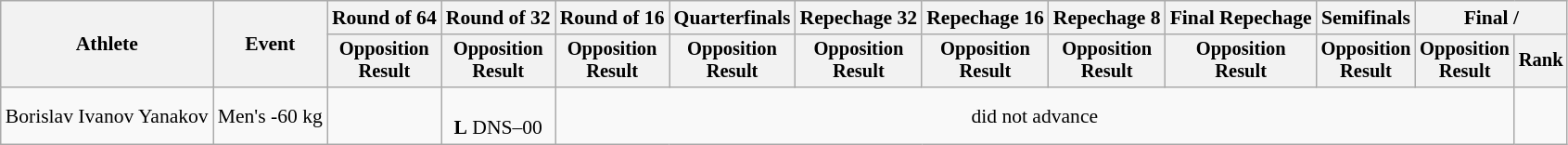<table class="wikitable" style="font-size:90%">
<tr>
<th rowspan="2">Athlete</th>
<th rowspan="2">Event</th>
<th>Round of 64</th>
<th>Round of 32</th>
<th>Round of 16</th>
<th>Quarterfinals</th>
<th>Repechage 32</th>
<th>Repechage 16</th>
<th>Repechage 8</th>
<th>Final Repechage</th>
<th>Semifinals</th>
<th colspan=2>Final / </th>
</tr>
<tr style="font-size:95%">
<th>Opposition<br>Result</th>
<th>Opposition<br>Result</th>
<th>Opposition<br>Result</th>
<th>Opposition<br>Result</th>
<th>Opposition<br>Result</th>
<th>Opposition<br>Result</th>
<th>Opposition<br>Result</th>
<th>Opposition<br>Result</th>
<th>Opposition<br>Result</th>
<th>Opposition<br>Result</th>
<th>Rank</th>
</tr>
<tr align=center>
<td align=left>Borislav Ivanov Yanakov</td>
<td align=left>Men's -60 kg</td>
<td></td>
<td><br><strong>L</strong> DNS–00</td>
<td colspan=8>did not advance</td>
<td></td>
</tr>
</table>
